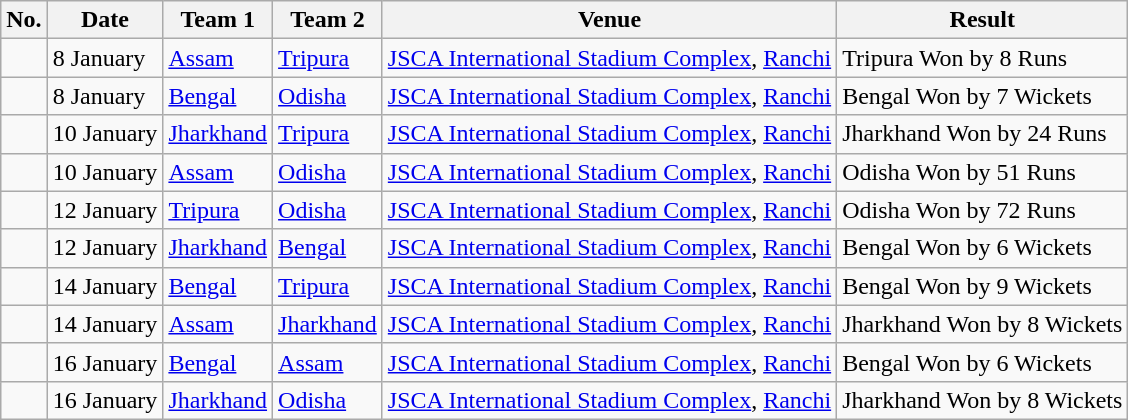<table class="wikitable collapsible collapsed">
<tr>
<th>No.</th>
<th>Date</th>
<th>Team 1</th>
<th>Team 2</th>
<th>Venue</th>
<th>Result</th>
</tr>
<tr>
<td> </td>
<td>8 January</td>
<td><a href='#'>Assam</a></td>
<td><a href='#'>Tripura</a></td>
<td><a href='#'>JSCA International Stadium Complex</a>, <a href='#'>Ranchi</a></td>
<td>Tripura Won by 8 Runs</td>
</tr>
<tr>
<td> </td>
<td>8 January</td>
<td><a href='#'>Bengal</a></td>
<td><a href='#'>Odisha</a></td>
<td><a href='#'>JSCA International Stadium Complex</a>, <a href='#'>Ranchi</a></td>
<td>Bengal Won by 7 Wickets</td>
</tr>
<tr>
<td> </td>
<td>10 January</td>
<td><a href='#'>Jharkhand</a></td>
<td><a href='#'>Tripura</a></td>
<td><a href='#'>JSCA International Stadium Complex</a>, <a href='#'>Ranchi</a></td>
<td>Jharkhand Won by 24 Runs</td>
</tr>
<tr>
<td> </td>
<td>10 January</td>
<td><a href='#'>Assam</a></td>
<td><a href='#'>Odisha</a></td>
<td><a href='#'>JSCA International Stadium Complex</a>, <a href='#'>Ranchi</a></td>
<td>Odisha Won by 51 Runs</td>
</tr>
<tr>
<td> </td>
<td>12 January</td>
<td><a href='#'>Tripura</a></td>
<td><a href='#'>Odisha</a></td>
<td><a href='#'>JSCA International Stadium Complex</a>, <a href='#'>Ranchi</a></td>
<td>Odisha Won by 72 Runs</td>
</tr>
<tr>
<td> </td>
<td>12 January</td>
<td><a href='#'>Jharkhand</a></td>
<td><a href='#'>Bengal</a></td>
<td><a href='#'>JSCA International Stadium Complex</a>, <a href='#'>Ranchi</a></td>
<td>Bengal Won by 6 Wickets</td>
</tr>
<tr>
<td> </td>
<td>14 January</td>
<td><a href='#'>Bengal</a></td>
<td><a href='#'>Tripura</a></td>
<td><a href='#'>JSCA International Stadium Complex</a>, <a href='#'>Ranchi</a></td>
<td>Bengal Won by 9 Wickets</td>
</tr>
<tr>
<td> </td>
<td>14 January</td>
<td><a href='#'>Assam</a></td>
<td><a href='#'>Jharkhand</a></td>
<td><a href='#'>JSCA International Stadium Complex</a>, <a href='#'>Ranchi</a></td>
<td>Jharkhand Won by 8 Wickets</td>
</tr>
<tr>
<td> </td>
<td>16 January</td>
<td><a href='#'>Bengal</a></td>
<td><a href='#'>Assam</a></td>
<td><a href='#'>JSCA International Stadium Complex</a>, <a href='#'>Ranchi</a></td>
<td>Bengal Won by 6 Wickets</td>
</tr>
<tr>
<td> </td>
<td>16 January</td>
<td><a href='#'>Jharkhand</a></td>
<td><a href='#'>Odisha</a></td>
<td><a href='#'>JSCA International Stadium Complex</a>, <a href='#'>Ranchi</a></td>
<td>Jharkhand Won by 8 Wickets</td>
</tr>
</table>
